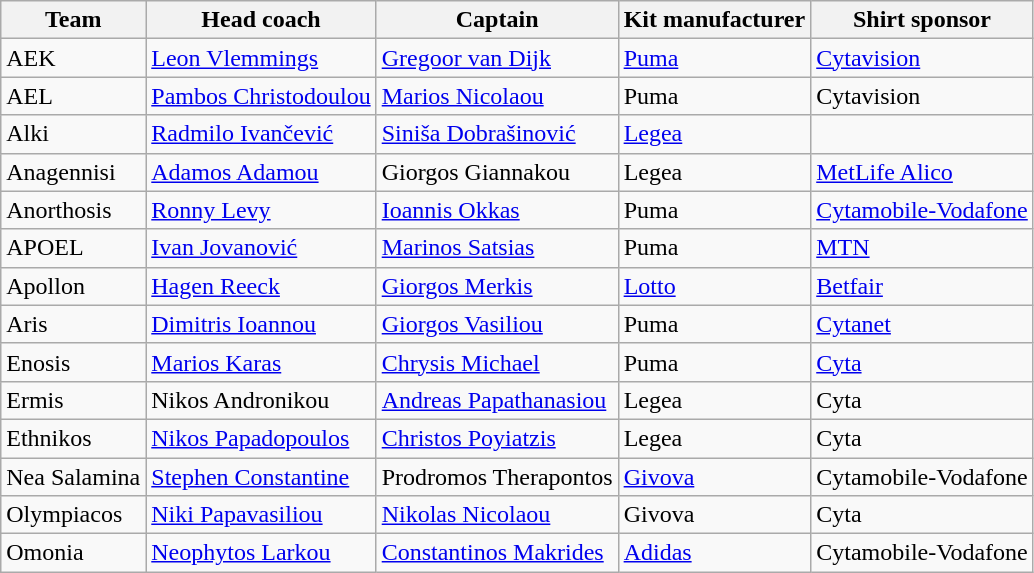<table class="wikitable sortable" style="text-align: left;">
<tr>
<th>Team</th>
<th>Head coach</th>
<th>Captain</th>
<th>Kit manufacturer</th>
<th>Shirt sponsor</th>
</tr>
<tr>
<td>AEK</td>
<td> <a href='#'>Leon Vlemmings</a></td>
<td> <a href='#'>Gregoor van Dijk</a></td>
<td><a href='#'>Puma</a></td>
<td><a href='#'>Cytavision</a></td>
</tr>
<tr>
<td>AEL</td>
<td> <a href='#'>Pambos Christodoulou</a></td>
<td> <a href='#'>Marios Nicolaou</a></td>
<td>Puma</td>
<td>Cytavision</td>
</tr>
<tr>
<td>Alki</td>
<td> <a href='#'>Radmilo Ivančević</a></td>
<td> <a href='#'>Siniša Dobrašinović</a></td>
<td><a href='#'>Legea</a></td>
<td></td>
</tr>
<tr>
<td>Anagennisi</td>
<td> <a href='#'>Adamos Adamou</a></td>
<td> Giorgos Giannakou</td>
<td>Legea</td>
<td><a href='#'>MetLife Alico</a></td>
</tr>
<tr>
<td>Anorthosis</td>
<td> <a href='#'>Ronny Levy</a></td>
<td> <a href='#'>Ioannis Okkas</a></td>
<td>Puma</td>
<td><a href='#'>Cytamobile-Vodafone</a></td>
</tr>
<tr>
<td>APOEL</td>
<td> <a href='#'>Ivan Jovanović</a></td>
<td> <a href='#'>Marinos Satsias</a></td>
<td>Puma</td>
<td><a href='#'>MTN</a></td>
</tr>
<tr>
<td>Apollon</td>
<td> <a href='#'>Hagen Reeck</a></td>
<td> <a href='#'>Giorgos Merkis</a></td>
<td><a href='#'>Lotto</a></td>
<td><a href='#'>Betfair</a></td>
</tr>
<tr>
<td>Aris</td>
<td> <a href='#'>Dimitris Ioannou</a></td>
<td> <a href='#'>Giorgos Vasiliou</a></td>
<td>Puma</td>
<td><a href='#'>Cytanet</a></td>
</tr>
<tr>
<td>Enosis</td>
<td> <a href='#'>Marios Karas</a></td>
<td> <a href='#'>Chrysis Michael</a></td>
<td>Puma</td>
<td><a href='#'>Cyta</a></td>
</tr>
<tr>
<td>Ermis</td>
<td> Nikos Andronikou</td>
<td> <a href='#'>Andreas Papathanasiou</a></td>
<td>Legea</td>
<td>Cyta</td>
</tr>
<tr>
<td>Ethnikos</td>
<td> <a href='#'>Nikos Papadopoulos</a></td>
<td> <a href='#'>Christos Poyiatzis</a></td>
<td>Legea</td>
<td>Cyta</td>
</tr>
<tr>
<td>Nea Salamina</td>
<td> <a href='#'>Stephen Constantine</a></td>
<td> Prodromos Therapontos</td>
<td><a href='#'>Givova</a></td>
<td>Cytamobile-Vodafone</td>
</tr>
<tr>
<td>Olympiacos</td>
<td> <a href='#'>Niki Papavasiliou</a></td>
<td> <a href='#'>Nikolas Nicolaou</a></td>
<td>Givova</td>
<td>Cyta</td>
</tr>
<tr>
<td>Omonia</td>
<td> <a href='#'>Neophytos Larkou</a></td>
<td> <a href='#'>Constantinos Makrides</a></td>
<td><a href='#'>Adidas</a></td>
<td>Cytamobile-Vodafone</td>
</tr>
</table>
